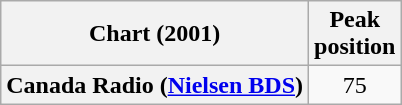<table class="wikitable plainrowheaders">
<tr>
<th scope="col">Chart (2001)</th>
<th scope="col">Peak<br>position</th>
</tr>
<tr>
<th scope="row">Canada Radio (<a href='#'>Nielsen BDS</a>)</th>
<td align="center">75</td>
</tr>
</table>
